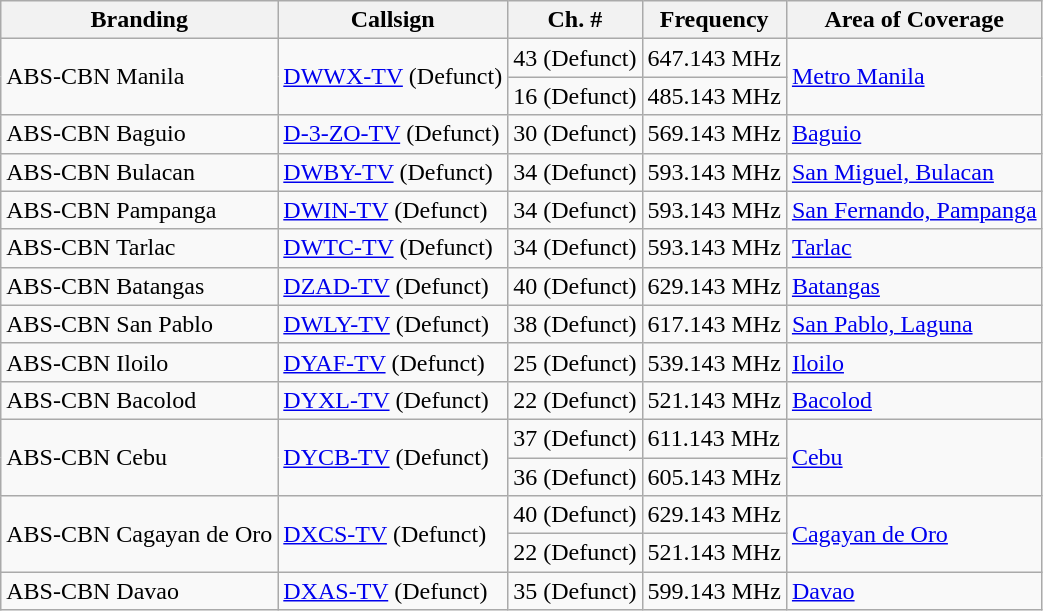<table class="wikitable sortable">
<tr>
<th>Branding</th>
<th>Callsign</th>
<th>Ch. #</th>
<th>Frequency</th>
<th class="unsortable">Area of Coverage</th>
</tr>
<tr>
<td rowspan="2">ABS-CBN Manila</td>
<td rowspan="2"><a href='#'>DWWX-TV</a> (Defunct)</td>
<td>43 (Defunct)</td>
<td>647.143 MHz</td>
<td rowspan="2"><a href='#'>Metro Manila</a></td>
</tr>
<tr>
<td>16 (Defunct)</td>
<td>485.143 MHz</td>
</tr>
<tr>
<td>ABS-CBN Baguio</td>
<td><a href='#'>D-3-ZO-TV</a> (Defunct)</td>
<td>30 (Defunct)</td>
<td>569.143 MHz</td>
<td><a href='#'>Baguio</a></td>
</tr>
<tr>
<td>ABS-CBN Bulacan</td>
<td><a href='#'>DWBY-TV</a> (Defunct)</td>
<td>34 (Defunct)</td>
<td>593.143 MHz</td>
<td><a href='#'>San Miguel, Bulacan</a></td>
</tr>
<tr>
<td>ABS-CBN Pampanga</td>
<td><a href='#'>DWIN-TV</a> (Defunct)</td>
<td>34 (Defunct)</td>
<td>593.143 MHz</td>
<td><a href='#'>San Fernando, Pampanga</a></td>
</tr>
<tr>
<td>ABS-CBN Tarlac</td>
<td><a href='#'>DWTC-TV</a> (Defunct)</td>
<td>34 (Defunct)</td>
<td>593.143 MHz</td>
<td><a href='#'>Tarlac</a></td>
</tr>
<tr>
<td>ABS-CBN Batangas</td>
<td><a href='#'>DZAD-TV</a> (Defunct)</td>
<td>40 (Defunct)</td>
<td>629.143 MHz</td>
<td><a href='#'>Batangas</a></td>
</tr>
<tr>
<td>ABS-CBN San Pablo</td>
<td><a href='#'>DWLY-TV</a> (Defunct)</td>
<td>38 (Defunct)</td>
<td>617.143 MHz</td>
<td><a href='#'>San Pablo, Laguna</a></td>
</tr>
<tr>
<td>ABS-CBN Iloilo</td>
<td><a href='#'>DYAF-TV</a> (Defunct)</td>
<td>25 (Defunct)</td>
<td>539.143 MHz</td>
<td><a href='#'>Iloilo</a></td>
</tr>
<tr>
<td>ABS-CBN Bacolod</td>
<td><a href='#'>DYXL-TV</a> (Defunct)</td>
<td>22 (Defunct)</td>
<td>521.143 MHz</td>
<td><a href='#'>Bacolod</a></td>
</tr>
<tr>
<td rowspan="2">ABS-CBN Cebu</td>
<td rowspan="2"><a href='#'>DYCB-TV</a> (Defunct)</td>
<td>37 (Defunct)</td>
<td>611.143 MHz</td>
<td rowspan="2"><a href='#'>Cebu</a></td>
</tr>
<tr>
<td>36 (Defunct)</td>
<td>605.143 MHz</td>
</tr>
<tr>
<td rowspan="2">ABS-CBN Cagayan de Oro</td>
<td rowspan="2"><a href='#'>DXCS-TV</a> (Defunct)</td>
<td>40 (Defunct)</td>
<td>629.143 MHz</td>
<td rowspan="2"><a href='#'>Cagayan de Oro</a></td>
</tr>
<tr>
<td>22 (Defunct)</td>
<td>521.143 MHz</td>
</tr>
<tr>
<td>ABS-CBN Davao</td>
<td><a href='#'>DXAS-TV</a> (Defunct)</td>
<td>35 (Defunct)</td>
<td>599.143 MHz</td>
<td><a href='#'>Davao</a></td>
</tr>
</table>
